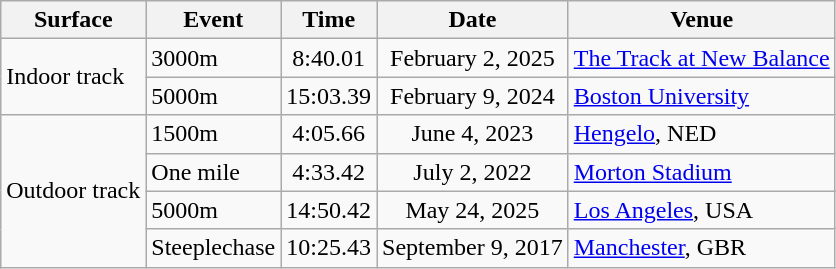<table class="wikitable sortable">
<tr>
<th>Surface</th>
<th>Event</th>
<th>Time</th>
<th>Date</th>
<th>Venue</th>
</tr>
<tr>
<td rowspan="2">Indoor track</td>
<td>3000m</td>
<td align="center">8:40.01</td>
<td align="center">February 2, 2025</td>
<td><a href='#'>The Track at New Balance</a></td>
</tr>
<tr>
<td>5000m</td>
<td align="center">15:03.39</td>
<td align="center">February 9, 2024</td>
<td><a href='#'>Boston University</a></td>
</tr>
<tr>
<td rowspan="4">Outdoor track</td>
<td>1500m</td>
<td align="center">4:05.66</td>
<td align="center">June 4, 2023</td>
<td><a href='#'>Hengelo</a>, NED</td>
</tr>
<tr>
<td>One mile</td>
<td align="center">4:33.42</td>
<td align="center">July 2, 2022</td>
<td><a href='#'>Morton Stadium</a></td>
</tr>
<tr>
<td>5000m</td>
<td align="center">14:50.42</td>
<td align="center">May 24, 2025</td>
<td><a href='#'>Los Angeles</a>, USA</td>
</tr>
<tr>
<td>Steeplechase</td>
<td align="center">10:25.43</td>
<td align="center">September 9, 2017</td>
<td><a href='#'>Manchester</a>, GBR</td>
</tr>
</table>
